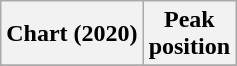<table class="wikitable sortable plainrowheaders" style="text-align:center">
<tr>
<th scope="col">Chart (2020)</th>
<th scope="col">Peak<br> position</th>
</tr>
<tr>
</tr>
</table>
